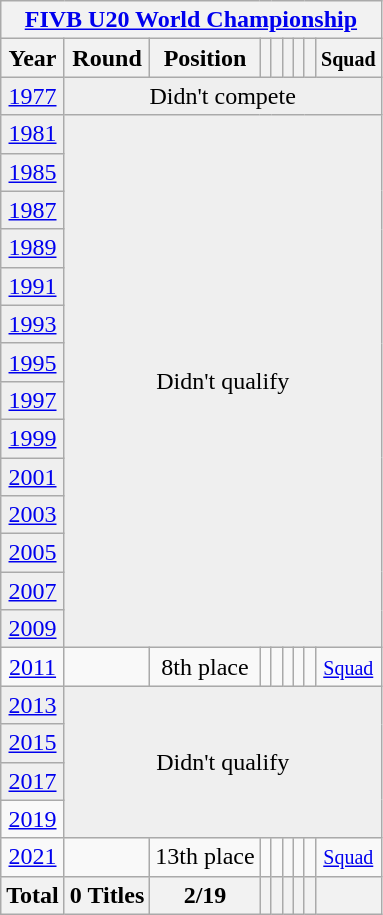<table class="wikitable" style="text-align: center;">
<tr>
<th colspan=9><a href='#'>FIVB U20 World Championship</a></th>
</tr>
<tr>
<th>Year</th>
<th>Round</th>
<th>Position</th>
<th></th>
<th></th>
<th></th>
<th></th>
<th></th>
<th><small>Squad</small></th>
</tr>
<tr bgcolor="efefef">
<td> <a href='#'>1977</a></td>
<td colspan=8>Didn't compete</td>
</tr>
<tr bgcolor="efefef">
<td> <a href='#'>1981</a></td>
<td colspan="8" rowspan="14">Didn't qualify</td>
</tr>
<tr bgcolor="efefef">
<td> <a href='#'>1985</a></td>
</tr>
<tr bgcolor="efefef">
<td> <a href='#'>1987</a></td>
</tr>
<tr bgcolor="efefef">
<td> <a href='#'>1989</a></td>
</tr>
<tr bgcolor="efefef">
<td> <a href='#'>1991</a></td>
</tr>
<tr bgcolor="efefef">
<td> <a href='#'>1993</a></td>
</tr>
<tr bgcolor="efefef">
<td> <a href='#'>1995</a></td>
</tr>
<tr bgcolor="efefef">
<td> <a href='#'>1997</a></td>
</tr>
<tr bgcolor="efefef">
<td> <a href='#'>1999</a></td>
</tr>
<tr bgcolor="efefef">
<td> <a href='#'>2001</a></td>
</tr>
<tr bgcolor="efefef">
<td> <a href='#'>2003</a></td>
</tr>
<tr bgcolor="efefef">
<td> <a href='#'>2005</a></td>
</tr>
<tr bgcolor="efefef">
<td> <a href='#'>2007</a></td>
</tr>
<tr bgcolor="efefef">
<td> <a href='#'>2009</a></td>
</tr>
<tr>
<td> <a href='#'>2011</a></td>
<td></td>
<td>8th place</td>
<td></td>
<td></td>
<td></td>
<td></td>
<td></td>
<td><small><a href='#'>Squad</a></small></td>
</tr>
<tr bgcolor="efefef">
<td> <a href='#'>2013</a></td>
<td colspan=8 rowspan=4>Didn't qualify</td>
</tr>
<tr bgcolor="efefef">
<td> <a href='#'>2015</a></td>
</tr>
<tr bgcolor="efefef">
<td> <a href='#'>2017</a></td>
</tr>
<tr>
<td> <a href='#'>2019</a></td>
</tr>
<tr>
<td>  <a href='#'>2021</a></td>
<td></td>
<td>13th place</td>
<td></td>
<td></td>
<td></td>
<td></td>
<td></td>
<td><small><a href='#'>Squad</a></small></td>
</tr>
<tr>
<th>Total</th>
<th>0 Titles</th>
<th>2/19</th>
<th></th>
<th></th>
<th></th>
<th></th>
<th></th>
<th></th>
</tr>
</table>
